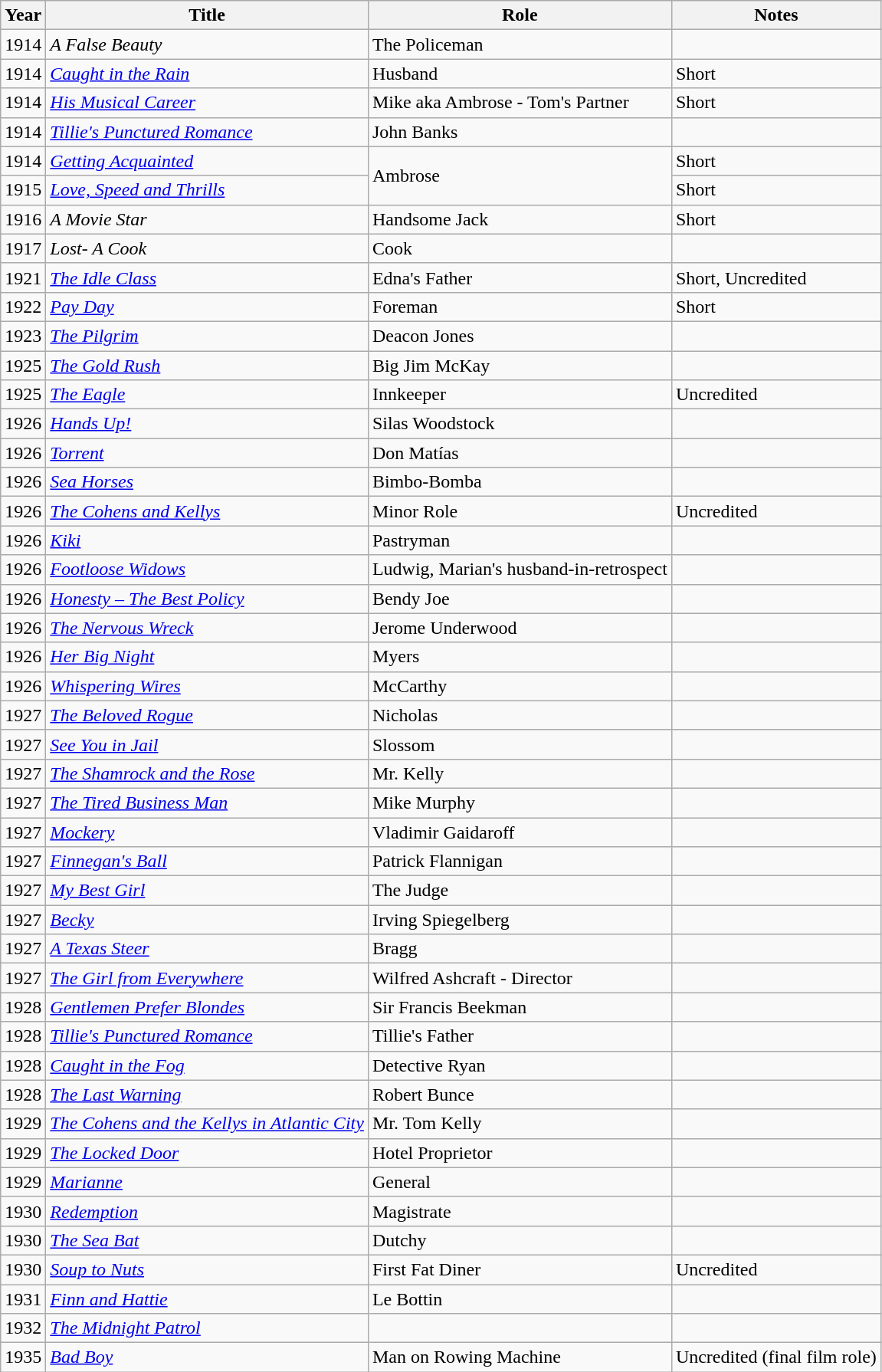<table class="wikitable">
<tr>
<th>Year</th>
<th>Title</th>
<th>Role</th>
<th>Notes</th>
</tr>
<tr>
<td>1914</td>
<td><em>A False Beauty</em></td>
<td>The Policeman</td>
<td></td>
</tr>
<tr>
<td>1914</td>
<td><em><a href='#'>Caught in the Rain</a></em></td>
<td>Husband</td>
<td>Short</td>
</tr>
<tr>
<td>1914</td>
<td><em><a href='#'>His Musical Career</a></em></td>
<td>Mike aka Ambrose - Tom's Partner</td>
<td>Short</td>
</tr>
<tr>
<td>1914</td>
<td><em><a href='#'>Tillie's Punctured Romance</a></em></td>
<td>John Banks</td>
<td></td>
</tr>
<tr>
<td>1914</td>
<td><em><a href='#'>Getting Acquainted</a></em></td>
<td rowspan="2">Ambrose</td>
<td>Short</td>
</tr>
<tr>
<td>1915</td>
<td><em><a href='#'>Love, Speed and Thrills</a></em></td>
<td>Short</td>
</tr>
<tr>
<td>1916</td>
<td><em>A Movie Star</em></td>
<td>Handsome Jack</td>
<td>Short</td>
</tr>
<tr>
<td>1917</td>
<td><em>Lost- A Cook</em></td>
<td>Cook</td>
<td></td>
</tr>
<tr>
<td>1921</td>
<td><em><a href='#'>The Idle Class</a></em></td>
<td>Edna's Father</td>
<td>Short, Uncredited</td>
</tr>
<tr>
<td>1922</td>
<td><em><a href='#'>Pay Day</a></em></td>
<td>Foreman</td>
<td>Short</td>
</tr>
<tr>
<td>1923</td>
<td><em><a href='#'>The Pilgrim</a></em></td>
<td>Deacon Jones</td>
<td></td>
</tr>
<tr>
<td>1925</td>
<td><em><a href='#'>The Gold Rush</a></em></td>
<td>Big Jim McKay</td>
<td></td>
</tr>
<tr>
<td>1925</td>
<td><em><a href='#'>The Eagle</a></em></td>
<td>Innkeeper</td>
<td>Uncredited</td>
</tr>
<tr>
<td>1926</td>
<td><em><a href='#'>Hands Up!</a></em></td>
<td>Silas Woodstock</td>
<td></td>
</tr>
<tr>
<td>1926</td>
<td><em><a href='#'>Torrent</a></em></td>
<td>Don Matías</td>
<td></td>
</tr>
<tr>
<td>1926</td>
<td><em><a href='#'>Sea Horses</a></em></td>
<td>Bimbo-Bomba</td>
<td></td>
</tr>
<tr>
<td>1926</td>
<td><em><a href='#'>The Cohens and Kellys</a></em></td>
<td>Minor Role</td>
<td>Uncredited</td>
</tr>
<tr>
<td>1926</td>
<td><em><a href='#'>Kiki</a></em></td>
<td>Pastryman</td>
<td></td>
</tr>
<tr>
<td>1926</td>
<td><em><a href='#'>Footloose Widows</a></em></td>
<td>Ludwig, Marian's husband-in-retrospect</td>
<td></td>
</tr>
<tr>
<td>1926</td>
<td><em><a href='#'>Honesty – The Best Policy</a></em></td>
<td>Bendy Joe</td>
<td></td>
</tr>
<tr>
<td>1926</td>
<td><em><a href='#'>The Nervous Wreck</a></em></td>
<td>Jerome Underwood</td>
<td></td>
</tr>
<tr>
<td>1926</td>
<td><em><a href='#'>Her Big Night</a></em></td>
<td>Myers</td>
<td></td>
</tr>
<tr>
<td>1926</td>
<td><em><a href='#'>Whispering Wires</a></em></td>
<td>McCarthy</td>
<td></td>
</tr>
<tr>
<td>1927</td>
<td><em><a href='#'>The Beloved Rogue</a></em></td>
<td>Nicholas</td>
<td></td>
</tr>
<tr>
<td>1927</td>
<td><em><a href='#'>See You in Jail</a></em></td>
<td>Slossom</td>
<td></td>
</tr>
<tr>
<td>1927</td>
<td><em><a href='#'>The Shamrock and the Rose</a></em></td>
<td>Mr. Kelly</td>
<td></td>
</tr>
<tr>
<td>1927</td>
<td><em><a href='#'>The Tired Business Man</a></em></td>
<td>Mike Murphy</td>
<td></td>
</tr>
<tr>
<td>1927</td>
<td><em><a href='#'>Mockery</a></em></td>
<td>Vladimir Gaidaroff</td>
<td></td>
</tr>
<tr>
<td>1927</td>
<td><em><a href='#'>Finnegan's Ball</a></em></td>
<td>Patrick Flannigan</td>
<td></td>
</tr>
<tr>
<td>1927</td>
<td><em><a href='#'>My Best Girl</a></em></td>
<td>The Judge</td>
<td></td>
</tr>
<tr>
<td>1927</td>
<td><em><a href='#'>Becky</a></em></td>
<td>Irving Spiegelberg</td>
<td></td>
</tr>
<tr>
<td>1927</td>
<td><em><a href='#'>A Texas Steer</a></em></td>
<td>Bragg</td>
<td></td>
</tr>
<tr>
<td>1927</td>
<td><em><a href='#'>The Girl from Everywhere</a></em></td>
<td>Wilfred Ashcraft - Director</td>
<td></td>
</tr>
<tr>
<td>1928</td>
<td><em><a href='#'>Gentlemen Prefer Blondes</a></em></td>
<td>Sir Francis Beekman</td>
<td></td>
</tr>
<tr>
<td>1928</td>
<td><em><a href='#'>Tillie's Punctured Romance</a></em></td>
<td>Tillie's Father</td>
<td></td>
</tr>
<tr>
<td>1928</td>
<td><em><a href='#'>Caught in the Fog</a></em></td>
<td>Detective Ryan</td>
<td></td>
</tr>
<tr>
<td>1928</td>
<td><em><a href='#'>The Last Warning</a></em></td>
<td>Robert Bunce</td>
<td></td>
</tr>
<tr>
<td>1929</td>
<td><em><a href='#'>The Cohens and the Kellys in Atlantic City</a></em></td>
<td>Mr. Tom Kelly</td>
<td></td>
</tr>
<tr>
<td>1929</td>
<td><em><a href='#'>The Locked Door</a></em></td>
<td>Hotel Proprietor</td>
<td></td>
</tr>
<tr>
<td>1929</td>
<td><em><a href='#'>Marianne</a></em></td>
<td>General</td>
<td></td>
</tr>
<tr>
<td>1930</td>
<td><em><a href='#'>Redemption</a></em></td>
<td>Magistrate</td>
<td></td>
</tr>
<tr>
<td>1930</td>
<td><em><a href='#'>The Sea Bat</a></em></td>
<td>Dutchy</td>
<td></td>
</tr>
<tr>
<td>1930</td>
<td><em><a href='#'>Soup to Nuts</a></em></td>
<td>First Fat Diner</td>
<td>Uncredited</td>
</tr>
<tr>
<td>1931</td>
<td><em><a href='#'>Finn and Hattie</a></em></td>
<td>Le Bottin</td>
<td></td>
</tr>
<tr>
<td>1932</td>
<td><em><a href='#'>The Midnight Patrol</a></em></td>
<td></td>
<td></td>
</tr>
<tr>
<td>1935</td>
<td><em><a href='#'>Bad Boy</a></em></td>
<td>Man on Rowing Machine</td>
<td>Uncredited (final film role)</td>
</tr>
</table>
